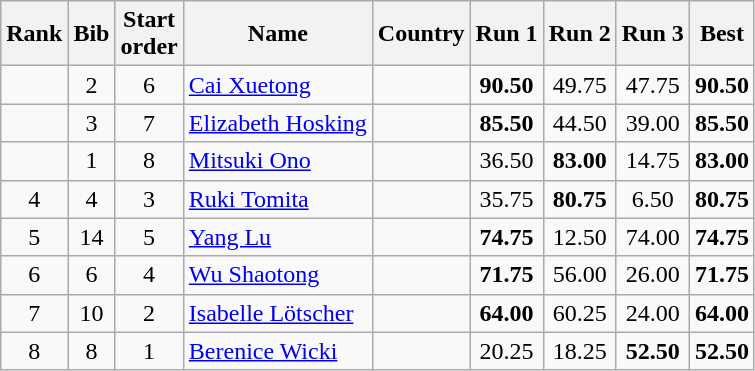<table class="wikitable sortable" style="text-align:center">
<tr>
<th>Rank</th>
<th>Bib</th>
<th>Start<br>order</th>
<th>Name</th>
<th>Country</th>
<th>Run 1</th>
<th>Run 2</th>
<th>Run 3</th>
<th>Best</th>
</tr>
<tr>
<td></td>
<td>2</td>
<td>6</td>
<td align=left><a href='#'>Cai Xuetong</a></td>
<td align=left></td>
<td><strong>90.50</strong></td>
<td>49.75</td>
<td>47.75</td>
<td><strong>90.50</strong></td>
</tr>
<tr>
<td></td>
<td>3</td>
<td>7</td>
<td align=left><a href='#'>Elizabeth Hosking</a></td>
<td align=left></td>
<td><strong>85.50</strong></td>
<td>44.50</td>
<td>39.00</td>
<td><strong>85.50</strong></td>
</tr>
<tr>
<td></td>
<td>1</td>
<td>8</td>
<td align=left><a href='#'>Mitsuki Ono</a></td>
<td align=left></td>
<td>36.50</td>
<td><strong>83.00</strong></td>
<td>14.75</td>
<td><strong>83.00</strong></td>
</tr>
<tr>
<td>4</td>
<td>4</td>
<td>3</td>
<td align=left><a href='#'>Ruki Tomita</a></td>
<td align=left></td>
<td>35.75</td>
<td><strong>80.75</strong></td>
<td>6.50</td>
<td><strong>80.75</strong></td>
</tr>
<tr>
<td>5</td>
<td>14</td>
<td>5</td>
<td align=left><a href='#'>Yang Lu</a></td>
<td align=left></td>
<td><strong>74.75</strong></td>
<td>12.50</td>
<td>74.00</td>
<td><strong>74.75</strong></td>
</tr>
<tr>
<td>6</td>
<td>6</td>
<td>4</td>
<td align=left><a href='#'>Wu Shaotong</a></td>
<td align=left></td>
<td><strong>71.75</strong></td>
<td>56.00</td>
<td>26.00</td>
<td><strong>71.75</strong></td>
</tr>
<tr>
<td>7</td>
<td>10</td>
<td>2</td>
<td align=left><a href='#'>Isabelle Lötscher</a></td>
<td align=left></td>
<td><strong>64.00</strong></td>
<td>60.25</td>
<td>24.00</td>
<td><strong>64.00</strong></td>
</tr>
<tr>
<td>8</td>
<td>8</td>
<td>1</td>
<td align=left><a href='#'>Berenice Wicki</a></td>
<td align=left></td>
<td>20.25</td>
<td>18.25</td>
<td><strong>52.50</strong></td>
<td><strong>52.50</strong></td>
</tr>
</table>
